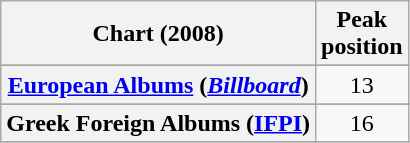<table class="wikitable sortable plainrowheaders" style="text-align:center">
<tr>
<th scope="col">Chart (2008)</th>
<th scope="col">Peak<br>position</th>
</tr>
<tr>
</tr>
<tr>
</tr>
<tr>
<th scope="row"><a href='#'>European Albums</a> (<em><a href='#'>Billboard</a></em>)</th>
<td>13</td>
</tr>
<tr>
</tr>
<tr>
<th scope="row">Greek Foreign Albums (<a href='#'>IFPI</a>)</th>
<td>16</td>
</tr>
<tr>
</tr>
</table>
